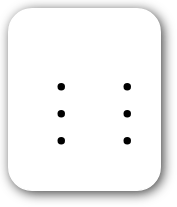<table style="border-radius:1em; box-shadow:0.1em 0.1em 0.5em rgba(0,0,0,0.75); background:white; border:1px solid white; padding:5px;">
<tr style="vertical-align:top;">
<td><br><ul><li></li><li></li><li></li></ul></td>
<td valign="top"><br><ul><li></li><li></li><li></li></ul></td>
</tr>
</table>
